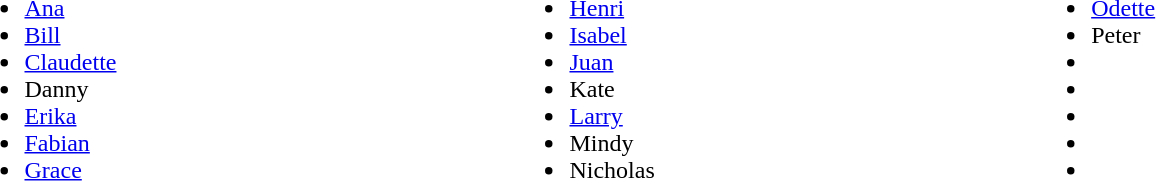<table style="width:80%;">
<tr>
<td><br><ul><li><a href='#'>Ana</a></li><li><a href='#'>Bill</a></li><li><a href='#'>Claudette</a></li><li>Danny</li><li><a href='#'>Erika</a></li><li><a href='#'>Fabian</a></li><li><a href='#'>Grace</a></li></ul></td>
<td><br><ul><li><a href='#'>Henri</a></li><li><a href='#'>Isabel</a></li><li><a href='#'>Juan</a></li><li>Kate</li><li><a href='#'>Larry</a></li><li>Mindy</li><li>Nicholas</li></ul></td>
<td><br><ul><li><a href='#'>Odette</a></li><li>Peter</li><li></li><li></li><li></li><li></li><li></li></ul></td>
</tr>
</table>
